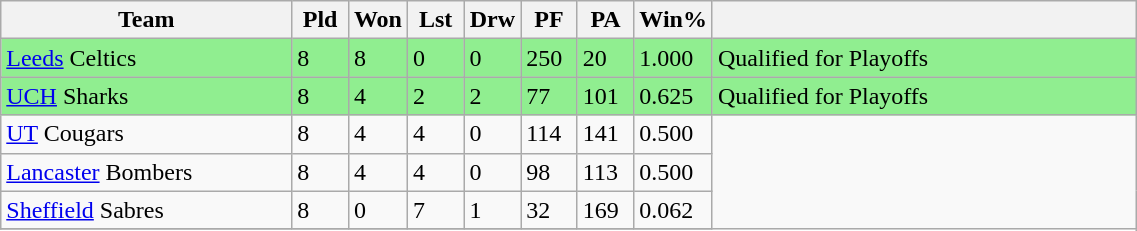<table class="wikitable" width="60%">
<tr>
<th width=26%>Team</th>
<th width=5%>Pld</th>
<th width=5%>Won</th>
<th width=5%>Lst</th>
<th width=5%>Drw</th>
<th width=5%>PF</th>
<th width=5%>PA</th>
<th width=6%>Win%</th>
<th width=38%></th>
</tr>
<tr style="background:lightgreen">
<td><a href='#'>Leeds</a> Celtics</td>
<td>8</td>
<td>8</td>
<td>0</td>
<td>0</td>
<td>250</td>
<td>20</td>
<td>1.000</td>
<td>Qualified for Playoffs</td>
</tr>
<tr style="background:lightgreen">
<td><a href='#'>UCH</a> Sharks</td>
<td>8</td>
<td>4</td>
<td>2</td>
<td>2</td>
<td>77</td>
<td>101</td>
<td>0.625</td>
<td>Qualified for Playoffs</td>
</tr>
<tr>
<td><a href='#'>UT</a> Cougars</td>
<td>8</td>
<td>4</td>
<td>4</td>
<td>0</td>
<td>114</td>
<td>141</td>
<td>0.500</td>
</tr>
<tr>
<td><a href='#'>Lancaster</a> Bombers</td>
<td>8</td>
<td>4</td>
<td>4</td>
<td>0</td>
<td>98</td>
<td>113</td>
<td>0.500</td>
</tr>
<tr>
<td><a href='#'>Sheffield</a> Sabres</td>
<td>8</td>
<td>0</td>
<td>7</td>
<td>1</td>
<td>32</td>
<td>169</td>
<td>0.062</td>
</tr>
<tr>
</tr>
</table>
